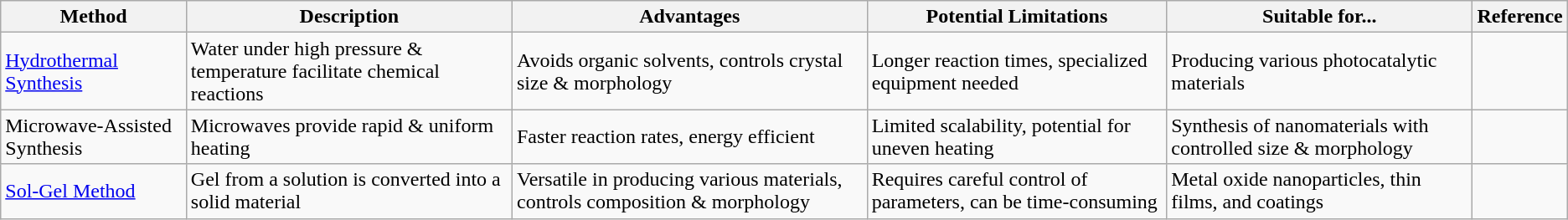<table class="wikitable sortable">
<tr>
<th>Method</th>
<th>Description</th>
<th>Advantages</th>
<th>Potential Limitations</th>
<th>Suitable for...</th>
<th>Reference</th>
</tr>
<tr>
<td><a href='#'>Hydrothermal Synthesis</a></td>
<td>Water under high pressure & temperature facilitate chemical reactions</td>
<td>Avoids organic solvents, controls crystal size & morphology</td>
<td>Longer reaction times, specialized equipment needed</td>
<td>Producing various photocatalytic materials</td>
<td></td>
</tr>
<tr>
<td>Microwave-Assisted Synthesis</td>
<td>Microwaves provide rapid & uniform heating</td>
<td>Faster reaction rates, energy efficient</td>
<td>Limited scalability, potential for uneven heating</td>
<td>Synthesis of nanomaterials with controlled size & morphology</td>
<td></td>
</tr>
<tr>
<td><a href='#'>Sol-Gel Method</a></td>
<td>Gel from a solution is converted into a solid material</td>
<td>Versatile in producing various materials, controls composition & morphology</td>
<td>Requires careful control of parameters, can be time-consuming</td>
<td>Metal oxide nanoparticles, thin films, and coatings</td>
<td></td>
</tr>
</table>
